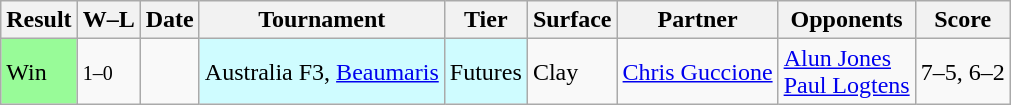<table class="sortable wikitable">
<tr>
<th>Result</th>
<th class="unsortable">W–L</th>
<th>Date</th>
<th>Tournament</th>
<th>Tier</th>
<th>Surface</th>
<th>Partner</th>
<th>Opponents</th>
<th class="unsortable">Score</th>
</tr>
<tr>
<td bgcolor=98FB98>Win</td>
<td><small>1–0</small></td>
<td></td>
<td style="background:#cffcff;">Australia F3, <a href='#'>Beaumaris</a></td>
<td style="background:#cffcff;">Futures</td>
<td>Clay</td>
<td> <a href='#'>Chris Guccione</a></td>
<td> <a href='#'>Alun Jones</a> <br>  <a href='#'>Paul Logtens</a></td>
<td>7–5, 6–2</td>
</tr>
</table>
